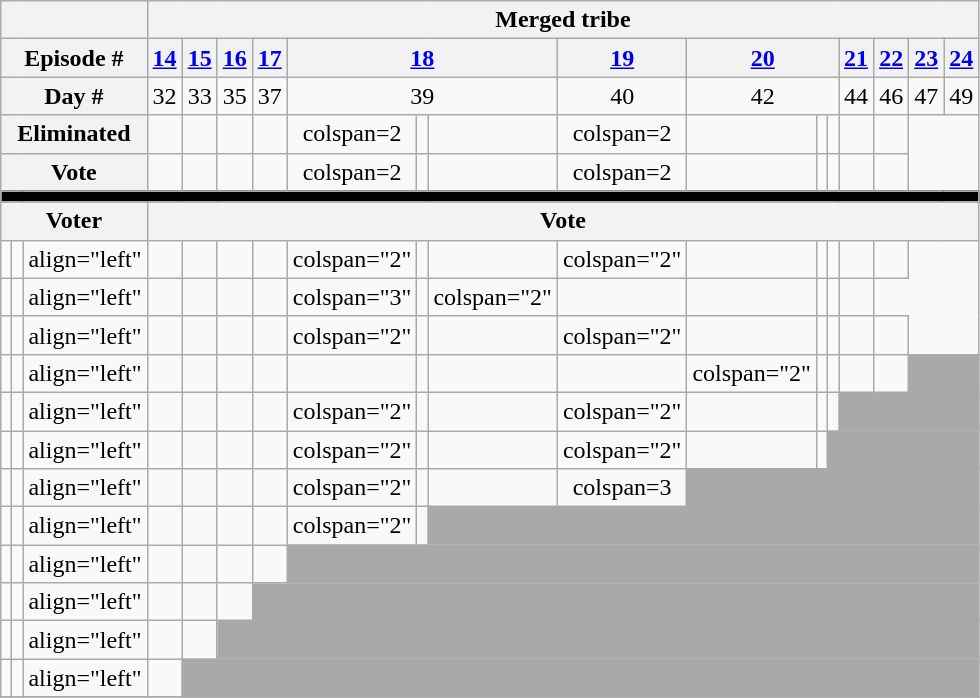<table class="wikitable nowrap" style="text-align:center;">
<tr>
<th colspan="3"></th>
<th colspan="15">Merged tribe</th>
</tr>
<tr>
<th colspan="3">Episode #</th>
<th><a href='#'>14</a></th>
<th><a href='#'>15</a></th>
<th><a href='#'>16</a></th>
<th><a href='#'>17</a></th>
<th colspan=3><a href='#'>18</a></th>
<th><a href='#'>19</a></th>
<th colspan=3><a href='#'>20</a></th>
<th><a href='#'>21</a></th>
<th><a href='#'>22</a></th>
<th><a href='#'>23</a></th>
<th><a href='#'>24</a></th>
</tr>
<tr>
<th colspan="3">Day #</th>
<td>32</td>
<td>33</td>
<td>35</td>
<td>37</td>
<td colspan=3>39</td>
<td>40</td>
<td colspan=3>42</td>
<td>44</td>
<td>46</td>
<td>47</td>
<td>49</td>
</tr>
<tr>
<th colspan="3">Eliminated</th>
<td></td>
<td></td>
<td></td>
<td></td>
<td>colspan=2 </td>
<td></td>
<td></td>
<td>colspan=2 </td>
<td></td>
<td></td>
<td></td>
<td></td>
<td></td>
</tr>
<tr>
<th colspan="3">Vote</th>
<td></td>
<td></td>
<td></td>
<td></td>
<td>colspan=2 </td>
<td></td>
<td></td>
<td>colspan=2 </td>
<td></td>
<td></td>
<td></td>
<td></td>
<td></td>
</tr>
<tr>
<td colspan="18" bgcolor="black"></td>
</tr>
<tr>
<th colspan="3">Voter</th>
<th colspan="15" align="center">Vote</th>
</tr>
<tr>
<td></td>
<td></td>
<td>align="left" </td>
<td></td>
<td></td>
<td></td>
<td></td>
<td>colspan="2" </td>
<td></td>
<td></td>
<td>colspan="2" </td>
<td></td>
<td></td>
<td></td>
<td></td>
<td></td>
</tr>
<tr>
<td></td>
<td></td>
<td>align="left" </td>
<td></td>
<td></td>
<td></td>
<td></td>
<td>colspan="3" </td>
<td></td>
<td>colspan="2" </td>
<td></td>
<td></td>
<td></td>
<td></td>
<td></td>
</tr>
<tr>
<td></td>
<td></td>
<td>align="left" </td>
<td></td>
<td></td>
<td></td>
<td></td>
<td>colspan="2" </td>
<td></td>
<td></td>
<td>colspan="2" </td>
<td></td>
<td></td>
<td></td>
<td></td>
<td></td>
</tr>
<tr>
<td></td>
<td></td>
<td>align="left" </td>
<td></td>
<td></td>
<td></td>
<td></td>
<td></td>
<td></td>
<td></td>
<td></td>
<td>colspan="2" </td>
<td></td>
<td></td>
<td></td>
<td></td>
<td colspan="13" bgcolor="darkgrey"></td>
</tr>
<tr>
<td></td>
<td></td>
<td>align="left" </td>
<td></td>
<td></td>
<td></td>
<td></td>
<td>colspan="2" </td>
<td></td>
<td></td>
<td>colspan="2" </td>
<td></td>
<td></td>
<td></td>
<td colspan="12" bgcolor="darkgrey"></td>
</tr>
<tr>
<td></td>
<td></td>
<td>align="left" </td>
<td></td>
<td></td>
<td></td>
<td></td>
<td>colspan="2" </td>
<td></td>
<td></td>
<td>colspan="2" </td>
<td></td>
<td></td>
<td colspan="12" bgcolor="darkgrey"></td>
</tr>
<tr>
<td></td>
<td></td>
<td>align="left" </td>
<td></td>
<td></td>
<td></td>
<td></td>
<td>colspan="2" </td>
<td></td>
<td></td>
<td>colspan=3 </td>
<td colspan="12" bgcolor="darkgrey"></td>
</tr>
<tr>
<td></td>
<td></td>
<td>align="left" </td>
<td></td>
<td></td>
<td></td>
<td></td>
<td>colspan="2" </td>
<td></td>
<td colspan="12" bgcolor="darkgrey"></td>
</tr>
<tr>
<td></td>
<td></td>
<td>align="left" </td>
<td></td>
<td></td>
<td></td>
<td></td>
<td colspan="12" bgcolor="darkgrey"></td>
</tr>
<tr>
<td></td>
<td></td>
<td>align="left" </td>
<td></td>
<td></td>
<td></td>
<td colspan="12" bgcolor="darkgrey"></td>
</tr>
<tr>
<td></td>
<td></td>
<td>align="left" </td>
<td></td>
<td></td>
<td colspan="13" bgcolor="darkgrey"></td>
</tr>
<tr>
<td></td>
<td></td>
<td>align="left" </td>
<td></td>
<td colspan="14" bgcolor="darkgrey"></td>
</tr>
<tr>
</tr>
</table>
